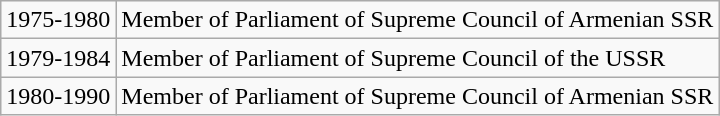<table class="wikitable">
<tr>
<td>1975-1980</td>
<td>Member of Parliament of Supreme Council of Armenian SSR</td>
</tr>
<tr>
<td>1979-1984</td>
<td>Member of Parliament of Supreme Council of the USSR</td>
</tr>
<tr>
<td>1980-1990</td>
<td>Member of Parliament of Supreme Council of Armenian SSR</td>
</tr>
</table>
